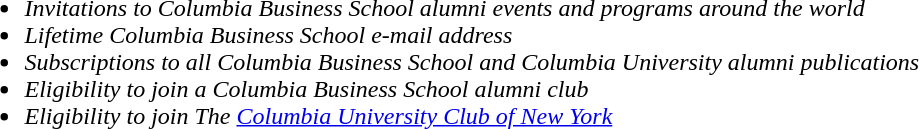<table>
<tr>
<td valign="top"><br><ul><li><em>Invitations to Columbia Business School alumni events and programs around the world</em></li><li><em>Lifetime Columbia Business School e-mail address</em></li><li><em>Subscriptions to all Columbia Business School and Columbia University alumni publications </em></li><li><em>Eligibility to join a Columbia Business School alumni club</em></li><li><em>Eligibility to join The <a href='#'>Columbia University Club of New York</a></em></li></ul></td>
</tr>
</table>
